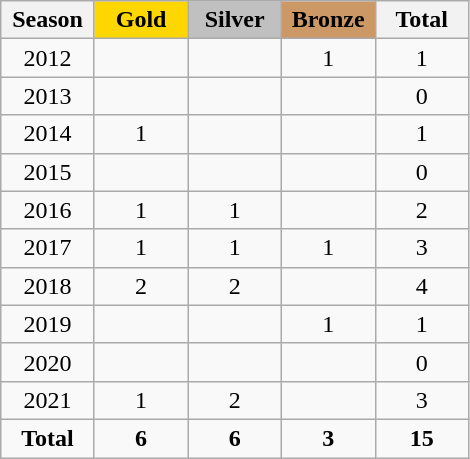<table class="wikitable" style="text-align:center">
<tr>
<th width = "55">Season</th>
<th width = "55" style="background: gold;">Gold</th>
<th width = "55" style="background: silver;">Silver</th>
<th width = "55" style="background: #cc9966;">Bronze</th>
<th width = "55">Total</th>
</tr>
<tr>
<td>2012</td>
<td></td>
<td></td>
<td>1</td>
<td>1</td>
</tr>
<tr>
<td>2013</td>
<td></td>
<td></td>
<td></td>
<td>0</td>
</tr>
<tr>
<td>2014</td>
<td>1</td>
<td></td>
<td></td>
<td>1</td>
</tr>
<tr>
<td>2015</td>
<td></td>
<td></td>
<td></td>
<td>0</td>
</tr>
<tr>
<td>2016</td>
<td>1</td>
<td>1</td>
<td></td>
<td>2</td>
</tr>
<tr>
<td>2017</td>
<td>1</td>
<td>1</td>
<td>1</td>
<td>3</td>
</tr>
<tr>
<td>2018</td>
<td>2</td>
<td>2</td>
<td></td>
<td>4</td>
</tr>
<tr>
<td>2019</td>
<td></td>
<td></td>
<td>1</td>
<td>1</td>
</tr>
<tr>
<td>2020</td>
<td></td>
<td></td>
<td></td>
<td>0</td>
</tr>
<tr>
<td>2021</td>
<td>1</td>
<td>2</td>
<td></td>
<td>3</td>
</tr>
<tr>
<td><strong>Total</strong></td>
<td><strong>6</strong></td>
<td><strong>6</strong></td>
<td><strong>3</strong></td>
<td><strong>15</strong></td>
</tr>
</table>
